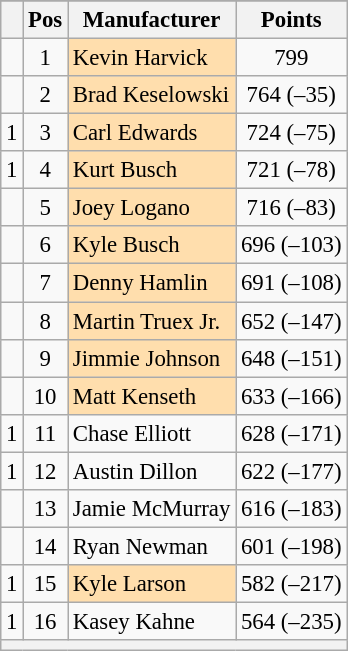<table class="wikitable" style="font-size:95%">
<tr>
</tr>
<tr>
<th></th>
<th>Pos</th>
<th>Manufacturer</th>
<th>Points</th>
</tr>
<tr>
<td align="left"></td>
<td style="text-align:center;">1</td>
<td style="background:#FFDEAD;">Kevin Harvick</td>
<td style="text-align:center;">799</td>
</tr>
<tr>
<td align="left"></td>
<td style="text-align:center;">2</td>
<td style="background:#FFDEAD;">Brad Keselowski</td>
<td style="text-align:center;">764 (–35)</td>
</tr>
<tr>
<td align="left"> 1</td>
<td style="text-align:center;">3</td>
<td style="background:#FFDEAD;">Carl Edwards</td>
<td style="text-align:center;">724 (–75)</td>
</tr>
<tr>
<td align="left"> 1</td>
<td style="text-align:center;">4</td>
<td style="background:#FFDEAD;">Kurt Busch</td>
<td style="text-align:center;">721 (–78)</td>
</tr>
<tr>
<td align="left"></td>
<td style="text-align:center;">5</td>
<td style="background:#FFDEAD;">Joey Logano</td>
<td style="text-align:center;">716 (–83)</td>
</tr>
<tr>
<td align="left"></td>
<td style="text-align:center;">6</td>
<td style="background:#FFDEAD;">Kyle Busch</td>
<td style="text-align:center;">696 (–103)</td>
</tr>
<tr>
<td align="left"></td>
<td style="text-align:center;">7</td>
<td style="background:#FFDEAD;">Denny Hamlin</td>
<td style="text-align:center;">691 (–108)</td>
</tr>
<tr>
<td align="left"></td>
<td style="text-align:center;">8</td>
<td style="background:#FFDEAD;">Martin Truex Jr.</td>
<td style="text-align:center;">652 (–147)</td>
</tr>
<tr>
<td align="left"></td>
<td style="text-align:center;">9</td>
<td style="background:#FFDEAD;">Jimmie Johnson</td>
<td style="text-align:center;">648 (–151)</td>
</tr>
<tr>
<td align="left"></td>
<td style="text-align:center;">10</td>
<td style="background:#FFDEAD;">Matt Kenseth</td>
<td style="text-align:center;">633 (–166)</td>
</tr>
<tr>
<td align="left"> 1</td>
<td style="text-align:center;">11</td>
<td>Chase Elliott</td>
<td style="text-align:center;">628 (–171)</td>
</tr>
<tr>
<td align="left"> 1</td>
<td style="text-align:center;">12</td>
<td>Austin Dillon</td>
<td style="text-align:center;">622 (–177)</td>
</tr>
<tr>
<td align="left"></td>
<td style="text-align:center;">13</td>
<td>Jamie McMurray</td>
<td style="text-align:center;">616 (–183)</td>
</tr>
<tr>
<td align="left"></td>
<td style="text-align:center;">14</td>
<td>Ryan Newman</td>
<td style="text-align:center;">601 (–198)</td>
</tr>
<tr>
<td align="left"> 1</td>
<td style="text-align:center;">15</td>
<td style="background:#FFDEAD;">Kyle Larson</td>
<td style="text-align:center;">582 (–217)</td>
</tr>
<tr>
<td align="left"> 1</td>
<td style="text-align:center;">16</td>
<td>Kasey Kahne</td>
<td style="text-align:center;">564 (–235)</td>
</tr>
<tr class="sortbottom">
<th colspan="9"></th>
</tr>
</table>
